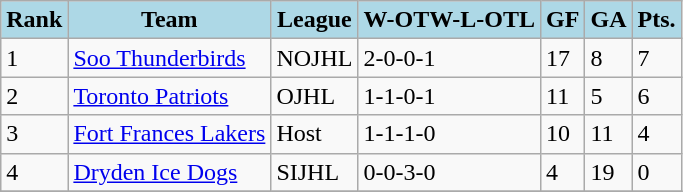<table class="wikitable">
<tr>
<th style="background:lightblue;">Rank</th>
<th style="background:lightblue;">Team</th>
<th style="background:lightblue;">League</th>
<th style="background:lightblue;">W-OTW-L-OTL</th>
<th style="background:lightblue;">GF</th>
<th style="background:lightblue;">GA</th>
<th style="background:lightblue;">Pts.</th>
</tr>
<tr>
<td>1</td>
<td><a href='#'>Soo Thunderbirds</a></td>
<td>NOJHL</td>
<td>2-0-0-1</td>
<td>17</td>
<td>8</td>
<td>7</td>
</tr>
<tr>
<td>2</td>
<td><a href='#'>Toronto Patriots</a></td>
<td>OJHL</td>
<td>1-1-0-1</td>
<td>11</td>
<td>5</td>
<td>6</td>
</tr>
<tr>
<td>3</td>
<td><a href='#'>Fort Frances Lakers</a></td>
<td>Host</td>
<td>1-1-1-0</td>
<td>10</td>
<td>11</td>
<td>4</td>
</tr>
<tr>
<td>4</td>
<td><a href='#'>Dryden Ice Dogs</a></td>
<td>SIJHL</td>
<td>0-0-3-0</td>
<td>4</td>
<td>19</td>
<td>0</td>
</tr>
<tr>
</tr>
</table>
